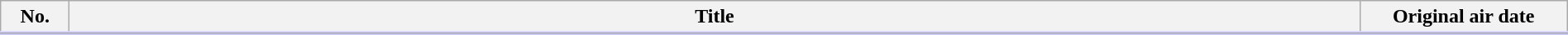<table class="wikitable" style="width:100%; margin:auto; background:#FFF;">
<tr style="border-bottom: 3px solid #CCF;">
<th style="width:3em;">No.</th>
<th>Title</th>
<th style="width:10em;">Original air date</th>
</tr>
<tr>
</tr>
</table>
